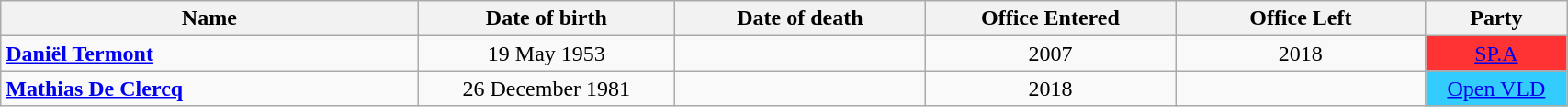<table width=90% class="wikitable">
<tr>
<th width=10%>Name</th>
<th width=6%>Date of birth</th>
<th width=6%>Date of death</th>
<th width=6%>Office Entered</th>
<th width=6%>Office Left</th>
<th width=3%>Party</th>
</tr>
<tr>
<td align="left"><strong><a href='#'>Daniël Termont</a></strong></td>
<td align="center">19 May 1953</td>
<td align="center"></td>
<td align="center">2007</td>
<td align="center">2018</td>
<td align="center" bgcolor=#FF3333><a href='#'>SP.A</a></td>
</tr>
<tr>
<td align="left"><strong><a href='#'>Mathias De Clercq</a></strong></td>
<td align="center">26 December 1981</td>
<td align="center"></td>
<td align="center">2018</td>
<td align="center"></td>
<td align="center" bgcolor=#33CCFF><a href='#'>Open VLD</a></td>
</tr>
</table>
